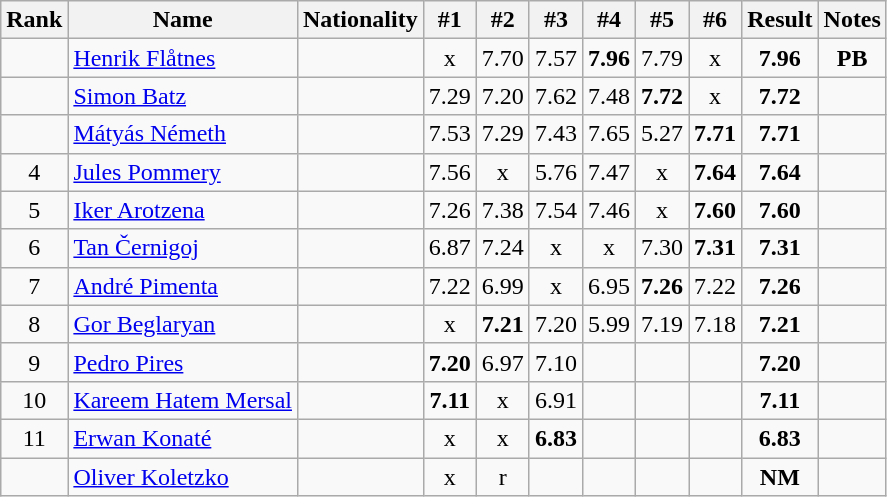<table class="wikitable sortable" style="text-align:center">
<tr>
<th>Rank</th>
<th>Name</th>
<th>Nationality</th>
<th>#1</th>
<th>#2</th>
<th>#3</th>
<th>#4</th>
<th>#5</th>
<th>#6</th>
<th>Result</th>
<th>Notes</th>
</tr>
<tr>
<td></td>
<td align=left><a href='#'>Henrik Flåtnes</a></td>
<td align=left></td>
<td>x</td>
<td>7.70</td>
<td>7.57</td>
<td><strong>7.96</strong></td>
<td>7.79</td>
<td>x</td>
<td><strong>7.96</strong></td>
<td><strong>PB</strong></td>
</tr>
<tr>
<td></td>
<td align=left><a href='#'>Simon Batz</a></td>
<td align=left></td>
<td>7.29</td>
<td>7.20</td>
<td>7.62</td>
<td>7.48</td>
<td><strong>7.72</strong></td>
<td>x</td>
<td><strong>7.72</strong></td>
<td></td>
</tr>
<tr>
<td></td>
<td align=left><a href='#'>Mátyás Németh</a></td>
<td align=left></td>
<td>7.53</td>
<td>7.29</td>
<td>7.43</td>
<td>7.65</td>
<td>5.27</td>
<td><strong>7.71</strong></td>
<td><strong>7.71</strong></td>
<td></td>
</tr>
<tr>
<td>4</td>
<td align=left><a href='#'>Jules Pommery</a></td>
<td align=left></td>
<td>7.56</td>
<td>x</td>
<td>5.76</td>
<td>7.47</td>
<td>x</td>
<td><strong>7.64</strong></td>
<td><strong>7.64</strong></td>
<td></td>
</tr>
<tr>
<td>5</td>
<td align=left><a href='#'>Iker Arotzena</a></td>
<td align=left></td>
<td>7.26</td>
<td>7.38</td>
<td>7.54</td>
<td>7.46</td>
<td>x</td>
<td><strong>7.60</strong></td>
<td><strong>7.60</strong></td>
<td></td>
</tr>
<tr>
<td>6</td>
<td align=left><a href='#'>Tan Černigoj</a></td>
<td align=left></td>
<td>6.87</td>
<td>7.24</td>
<td>x</td>
<td>x</td>
<td>7.30</td>
<td><strong>7.31</strong></td>
<td><strong>7.31</strong></td>
<td></td>
</tr>
<tr>
<td>7</td>
<td align=left><a href='#'>André Pimenta</a></td>
<td align=left></td>
<td>7.22</td>
<td>6.99</td>
<td>x</td>
<td>6.95</td>
<td><strong>7.26</strong></td>
<td>7.22</td>
<td><strong>7.26</strong></td>
<td></td>
</tr>
<tr>
<td>8</td>
<td align=left><a href='#'>Gor Beglaryan</a></td>
<td align=left></td>
<td>x</td>
<td><strong>7.21</strong></td>
<td>7.20</td>
<td>5.99</td>
<td>7.19</td>
<td>7.18</td>
<td><strong>7.21</strong></td>
<td></td>
</tr>
<tr>
<td>9</td>
<td align=left><a href='#'>Pedro Pires</a></td>
<td align=left></td>
<td><strong>7.20</strong></td>
<td>6.97</td>
<td>7.10</td>
<td></td>
<td></td>
<td></td>
<td><strong>7.20</strong></td>
<td></td>
</tr>
<tr>
<td>10</td>
<td align=left><a href='#'>Kareem Hatem Mersal</a></td>
<td align=left></td>
<td><strong>7.11</strong></td>
<td>x</td>
<td>6.91</td>
<td></td>
<td></td>
<td></td>
<td><strong>7.11</strong></td>
<td></td>
</tr>
<tr>
<td>11</td>
<td align=left><a href='#'>Erwan Konaté</a></td>
<td align=left></td>
<td>x</td>
<td>x</td>
<td><strong>6.83</strong></td>
<td></td>
<td></td>
<td></td>
<td><strong>6.83</strong></td>
<td></td>
</tr>
<tr>
<td></td>
<td align=left><a href='#'>Oliver Koletzko</a></td>
<td align=left></td>
<td>x</td>
<td>r</td>
<td></td>
<td></td>
<td></td>
<td></td>
<td><strong>NM</strong></td>
<td></td>
</tr>
</table>
